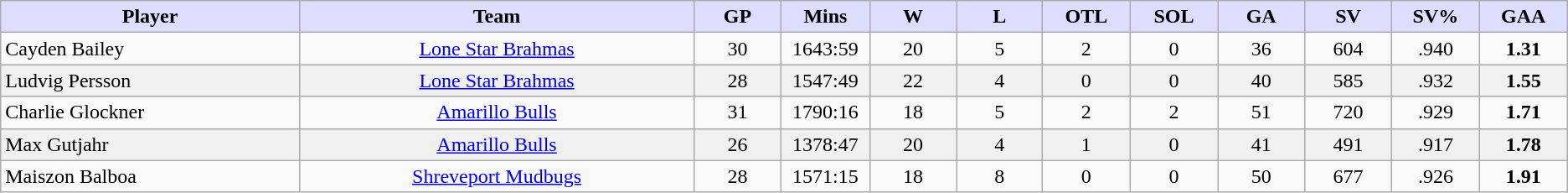<table class="wikitable sortable" style="text-align: center">
<tr>
<th style="background:#ddf; width: 15em;"><strong>Player</strong></th>
<th style="background:#ddf; width: 20em;">Team</th>
<th style="background:#ddf; width: 4em;">GP</th>
<th style="background:#ddf; width: 4em;">Mins</th>
<th style="background:#ddf; width: 4em;">W</th>
<th style="background:#ddf; width: 4em;">L</th>
<th style="background:#ddf; width: 4em;">OTL</th>
<th style="background:#ddf; width: 4em;">SOL</th>
<th style="background:#ddf; width: 4em;">GA</th>
<th style="background:#ddf; width: 4em;">SV</th>
<th style="background:#ddf; width: 4em;">SV%</th>
<th style="background:#ddf; width: 4em;">GAA</th>
</tr>
<tr>
<td align=left>Cayden Bailey</td>
<td><a href='#'>Lone Star Brahmas</a></td>
<td>30</td>
<td>1643:59</td>
<td>20</td>
<td>5</td>
<td>2</td>
<td>0</td>
<td>36</td>
<td>604</td>
<td>.940</td>
<td><strong>1.31</strong></td>
</tr>
<tr bgcolor=f0f0f0>
<td align=left>Ludvig Persson</td>
<td><a href='#'>Lone Star Brahmas</a></td>
<td>28</td>
<td>1547:49</td>
<td>22</td>
<td>4</td>
<td>0</td>
<td>0</td>
<td>40</td>
<td>585</td>
<td>.932</td>
<td><strong>1.55</strong></td>
</tr>
<tr>
<td align=left>Charlie Glockner</td>
<td><a href='#'>Amarillo Bulls</a></td>
<td>31</td>
<td>1790:16</td>
<td>18</td>
<td>5</td>
<td>2</td>
<td>2</td>
<td>51</td>
<td>720</td>
<td>.929</td>
<td><strong>1.71</strong></td>
</tr>
<tr bgcolor=f0f0f0>
<td align=left>Max Gutjahr</td>
<td><a href='#'>Amarillo Bulls</a></td>
<td>26</td>
<td>1378:47</td>
<td>20</td>
<td>4</td>
<td>1</td>
<td>0</td>
<td>41</td>
<td>491</td>
<td>.917</td>
<td><strong>1.78</strong></td>
</tr>
<tr>
<td align=left>Maiszon Balboa</td>
<td><a href='#'>Shreveport Mudbugs</a></td>
<td>28</td>
<td>1571:15</td>
<td>18</td>
<td>8</td>
<td>0</td>
<td>0</td>
<td>50</td>
<td>677</td>
<td>.926</td>
<td><strong>1.91</strong></td>
</tr>
</table>
